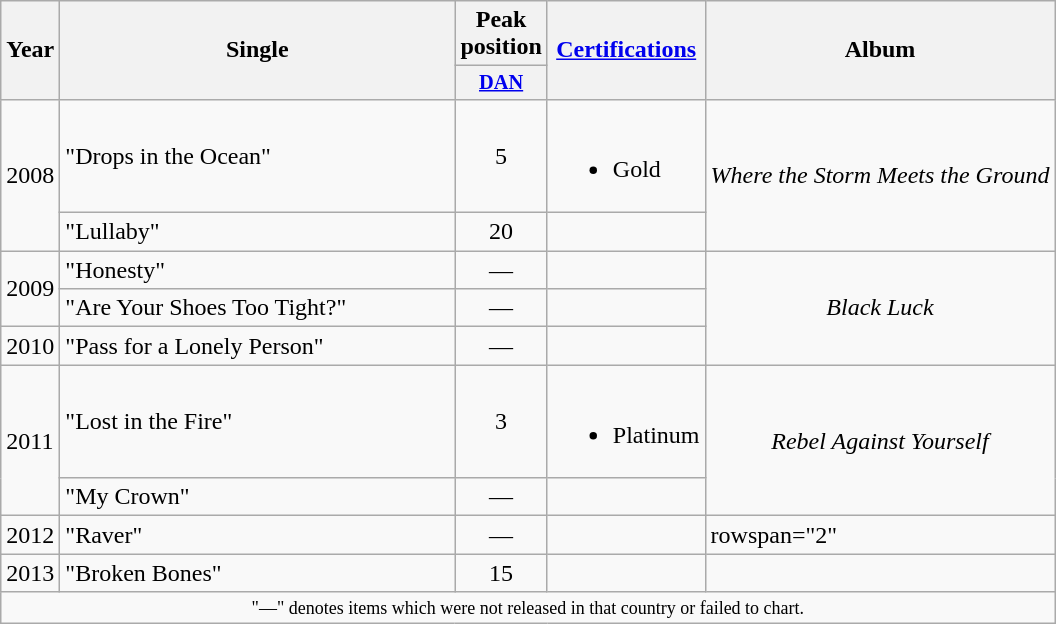<table class="wikitable plainrowheaders" style="text-align:left;" border="1">
<tr>
<th scope="col" rowspan="2">Year</th>
<th scope="col" rowspan="2" style="width:16em;">Single</th>
<th scope="col" colspan="1">Peak position</th>
<th scope="col" rowspan="2"><a href='#'>Certifications</a></th>
<th scope="col" rowspan="2">Album</th>
</tr>
<tr>
<th scope="col" style="width:3em;font-size:85%;"><a href='#'>DAN</a><br></th>
</tr>
<tr>
<td rowspan="2">2008</td>
<td>"Drops in the Ocean"</td>
<td style="text-align:center;">5</td>
<td><br><ul><li>Gold</li></ul></td>
<td align="center" rowspan="2"><em>Where the Storm Meets the Ground</em></td>
</tr>
<tr>
<td>"Lullaby"</td>
<td style="text-align:center;">20</td>
<td></td>
</tr>
<tr>
<td rowspan="2">2009</td>
<td>"Honesty"</td>
<td style="text-align:center;">—</td>
<td></td>
<td align="center" rowspan="3"><em>Black Luck</em></td>
</tr>
<tr>
<td>"Are Your Shoes Too Tight?"</td>
<td style="text-align:center;">—</td>
<td></td>
</tr>
<tr>
<td>2010</td>
<td>"Pass for a Lonely Person"</td>
<td style="text-align:center;">—</td>
<td></td>
</tr>
<tr>
<td rowspan="2">2011</td>
<td>"Lost in the Fire"</td>
<td style="text-align:center;">3</td>
<td><br><ul><li>Platinum</li></ul></td>
<td align="center" rowspan="2"><em>Rebel Against Yourself</em></td>
</tr>
<tr>
<td>"My Crown"</td>
<td style="text-align:center;">—</td>
<td></td>
</tr>
<tr>
<td>2012</td>
<td>"Raver"</td>
<td style="text-align:center;">—</td>
<td></td>
<td>rowspan="2" </td>
</tr>
<tr>
<td>2013</td>
<td>"Broken Bones"</td>
<td style="text-align:center;">15</td>
<td></td>
</tr>
<tr>
<td colspan="5" style="font-size:9pt;text-align:center;">"—" denotes items which were not released in that country or failed to chart.</td>
</tr>
</table>
